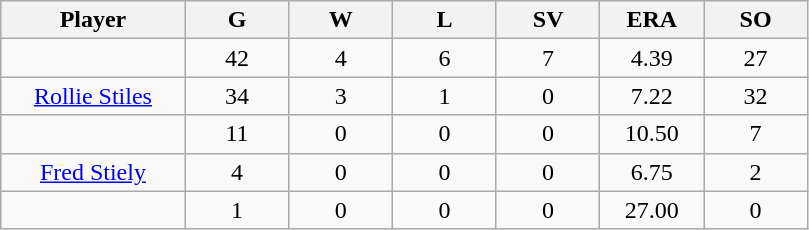<table class="wikitable sortable">
<tr>
<th bgcolor="#DDDDFF" width="16%">Player</th>
<th bgcolor="#DDDDFF" width="9%">G</th>
<th bgcolor="#DDDDFF" width="9%">W</th>
<th bgcolor="#DDDDFF" width="9%">L</th>
<th bgcolor="#DDDDFF" width="9%">SV</th>
<th bgcolor="#DDDDFF" width="9%">ERA</th>
<th bgcolor="#DDDDFF" width="9%">SO</th>
</tr>
<tr align="center">
<td></td>
<td>42</td>
<td>4</td>
<td>6</td>
<td>7</td>
<td>4.39</td>
<td>27</td>
</tr>
<tr align="center">
<td><a href='#'>Rollie Stiles</a></td>
<td>34</td>
<td>3</td>
<td>1</td>
<td>0</td>
<td>7.22</td>
<td>32</td>
</tr>
<tr align="center">
<td></td>
<td>11</td>
<td>0</td>
<td>0</td>
<td>0</td>
<td>10.50</td>
<td>7</td>
</tr>
<tr align="center">
<td><a href='#'>Fred Stiely</a></td>
<td>4</td>
<td>0</td>
<td>0</td>
<td>0</td>
<td>6.75</td>
<td>2</td>
</tr>
<tr align="center">
<td></td>
<td>1</td>
<td>0</td>
<td>0</td>
<td>0</td>
<td>27.00</td>
<td>0</td>
</tr>
</table>
